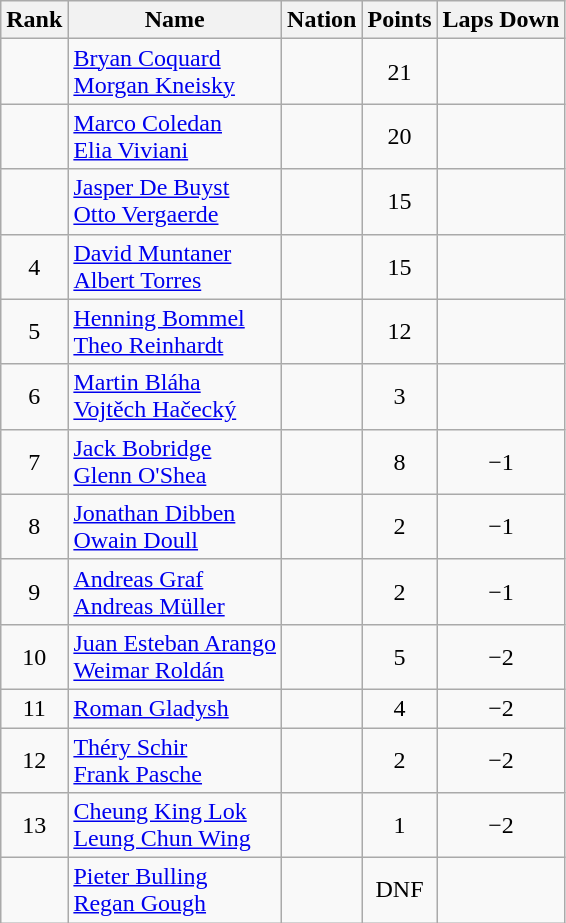<table class="wikitable sortable" style="text-align:center">
<tr>
<th>Rank</th>
<th>Name</th>
<th>Nation</th>
<th>Points</th>
<th>Laps Down</th>
</tr>
<tr>
<td></td>
<td align=left><a href='#'>Bryan Coquard</a><br><a href='#'>Morgan Kneisky</a></td>
<td align=left></td>
<td>21</td>
<td></td>
</tr>
<tr>
<td></td>
<td align=left><a href='#'>Marco Coledan</a><br><a href='#'>Elia Viviani</a></td>
<td align=left></td>
<td>20</td>
<td></td>
</tr>
<tr>
<td></td>
<td align=left><a href='#'>Jasper De Buyst</a><br><a href='#'>Otto Vergaerde</a></td>
<td align=left></td>
<td>15</td>
<td></td>
</tr>
<tr>
<td>4</td>
<td align=left><a href='#'>David Muntaner</a><br><a href='#'>Albert Torres</a></td>
<td align=left></td>
<td>15</td>
<td></td>
</tr>
<tr>
<td>5</td>
<td align=left><a href='#'>Henning Bommel</a><br><a href='#'>Theo Reinhardt</a></td>
<td align=left></td>
<td>12</td>
<td></td>
</tr>
<tr>
<td>6</td>
<td align=left><a href='#'>Martin Bláha</a><br><a href='#'>Vojtěch Hačecký</a></td>
<td align=left></td>
<td>3</td>
<td></td>
</tr>
<tr>
<td>7</td>
<td align=left><a href='#'>Jack Bobridge</a><br><a href='#'>Glenn O'Shea</a></td>
<td align=left></td>
<td>8</td>
<td>−1</td>
</tr>
<tr>
<td>8</td>
<td align=left><a href='#'>Jonathan Dibben</a><br><a href='#'>Owain Doull</a></td>
<td align=left></td>
<td>2</td>
<td>−1</td>
</tr>
<tr>
<td>9</td>
<td align=left><a href='#'>Andreas Graf</a><br><a href='#'>Andreas Müller</a></td>
<td align=left></td>
<td>2</td>
<td>−1</td>
</tr>
<tr>
<td>10</td>
<td align=left><a href='#'>Juan Esteban Arango</a><br><a href='#'>Weimar Roldán</a></td>
<td align=left></td>
<td>5</td>
<td>−2</td>
</tr>
<tr>
<td>11</td>
<td align=left><a href='#'>Roman Gladysh</a><br></td>
<td align=left></td>
<td>4</td>
<td>−2</td>
</tr>
<tr>
<td>12</td>
<td align=left><a href='#'>Théry Schir</a><br><a href='#'>Frank Pasche</a></td>
<td align=left></td>
<td>2</td>
<td>−2</td>
</tr>
<tr>
<td>13</td>
<td align=left><a href='#'>Cheung King Lok</a><br><a href='#'>Leung Chun Wing</a></td>
<td align=left></td>
<td>1</td>
<td>−2</td>
</tr>
<tr>
<td></td>
<td align=left><a href='#'>Pieter Bulling</a><br><a href='#'>Regan Gough</a></td>
<td align=left></td>
<td>DNF</td>
<td></td>
</tr>
</table>
